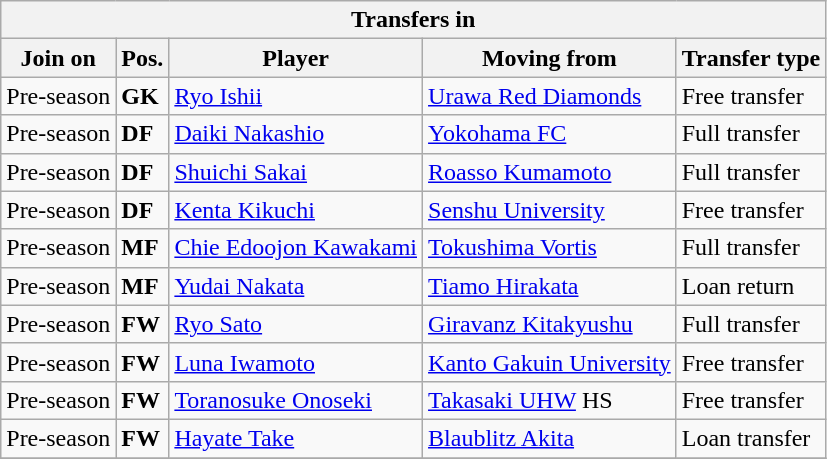<table class="wikitable sortable" style=“text-align:left;>
<tr>
<th colspan="5">Transfers in</th>
</tr>
<tr>
<th>Join on</th>
<th>Pos.</th>
<th>Player</th>
<th>Moving from</th>
<th>Transfer type</th>
</tr>
<tr>
<td>Pre-season</td>
<td><strong>GK</strong></td>
<td> <a href='#'>Ryo Ishii</a></td>
<td> <a href='#'>Urawa Red Diamonds</a></td>
<td>Free transfer</td>
</tr>
<tr>
<td>Pre-season</td>
<td><strong>DF</strong></td>
<td> <a href='#'>Daiki Nakashio</a></td>
<td> <a href='#'>Yokohama FC</a></td>
<td>Full transfer</td>
</tr>
<tr>
<td>Pre-season</td>
<td><strong>DF</strong></td>
<td> <a href='#'>Shuichi Sakai</a></td>
<td> <a href='#'>Roasso Kumamoto</a></td>
<td>Full transfer</td>
</tr>
<tr>
<td>Pre-season</td>
<td><strong>DF</strong></td>
<td> <a href='#'>Kenta Kikuchi</a></td>
<td> <a href='#'>Senshu University</a></td>
<td>Free transfer</td>
</tr>
<tr>
<td>Pre-season</td>
<td><strong>MF</strong></td>
<td> <a href='#'>Chie Edoojon Kawakami</a></td>
<td> <a href='#'>Tokushima Vortis</a></td>
<td>Full transfer</td>
</tr>
<tr>
<td>Pre-season</td>
<td><strong>MF</strong></td>
<td> <a href='#'>Yudai Nakata</a></td>
<td> <a href='#'>Tiamo Hirakata</a></td>
<td>Loan return</td>
</tr>
<tr>
<td>Pre-season</td>
<td><strong>FW</strong></td>
<td> <a href='#'>Ryo Sato</a></td>
<td> <a href='#'>Giravanz Kitakyushu</a></td>
<td>Full transfer</td>
</tr>
<tr>
<td>Pre-season</td>
<td><strong>FW</strong></td>
<td> <a href='#'>Luna Iwamoto</a></td>
<td> <a href='#'>Kanto Gakuin University</a></td>
<td>Free transfer</td>
</tr>
<tr>
<td>Pre-season</td>
<td><strong>FW</strong></td>
<td> <a href='#'>Toranosuke Onoseki</a></td>
<td> <a href='#'>Takasaki UHW</a> HS</td>
<td>Free transfer</td>
</tr>
<tr>
<td>Pre-season</td>
<td><strong>FW</strong></td>
<td> <a href='#'>Hayate Take</a></td>
<td> <a href='#'>Blaublitz Akita</a></td>
<td>Loan transfer</td>
</tr>
<tr>
</tr>
</table>
